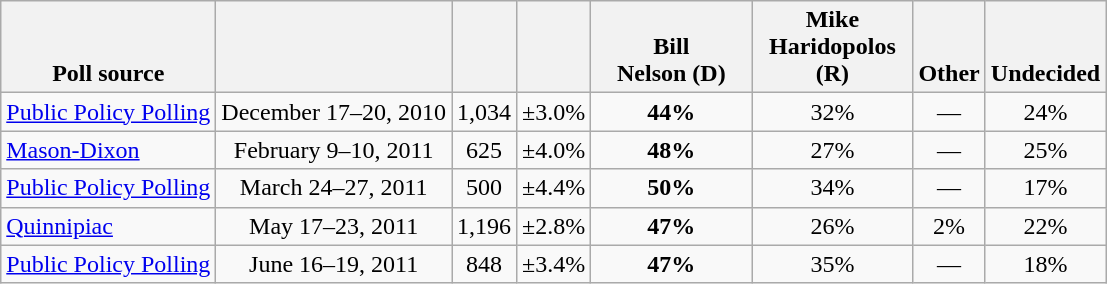<table class="wikitable" style="text-align:center">
<tr valign= bottom>
<th>Poll source</th>
<th></th>
<th></th>
<th></th>
<th style="width:100px;">Bill<br>Nelson (D)</th>
<th style="width:100px;">Mike<br>Haridopolos (R)</th>
<th>Other</th>
<th>Undecided</th>
</tr>
<tr>
<td align=left><a href='#'>Public Policy Polling</a></td>
<td>December 17–20, 2010</td>
<td>1,034</td>
<td>±3.0%</td>
<td><strong>44%</strong></td>
<td>32%</td>
<td>—</td>
<td>24%</td>
</tr>
<tr>
<td align=left><a href='#'>Mason-Dixon</a></td>
<td>February 9–10, 2011</td>
<td>625</td>
<td>±4.0%</td>
<td><strong>48%</strong></td>
<td>27%</td>
<td>—</td>
<td>25%</td>
</tr>
<tr>
<td align=left><a href='#'>Public Policy Polling</a></td>
<td>March 24–27, 2011</td>
<td>500</td>
<td>±4.4%</td>
<td><strong>50%</strong></td>
<td>34%</td>
<td>—</td>
<td>17%</td>
</tr>
<tr>
<td align=left><a href='#'>Quinnipiac</a></td>
<td>May 17–23, 2011</td>
<td>1,196</td>
<td>±2.8%</td>
<td><strong>47%</strong></td>
<td>26%</td>
<td>2%</td>
<td>22%</td>
</tr>
<tr>
<td align=left><a href='#'>Public Policy Polling</a></td>
<td>June 16–19, 2011</td>
<td>848</td>
<td>±3.4%</td>
<td><strong>47%</strong></td>
<td>35%</td>
<td>—</td>
<td>18%</td>
</tr>
</table>
